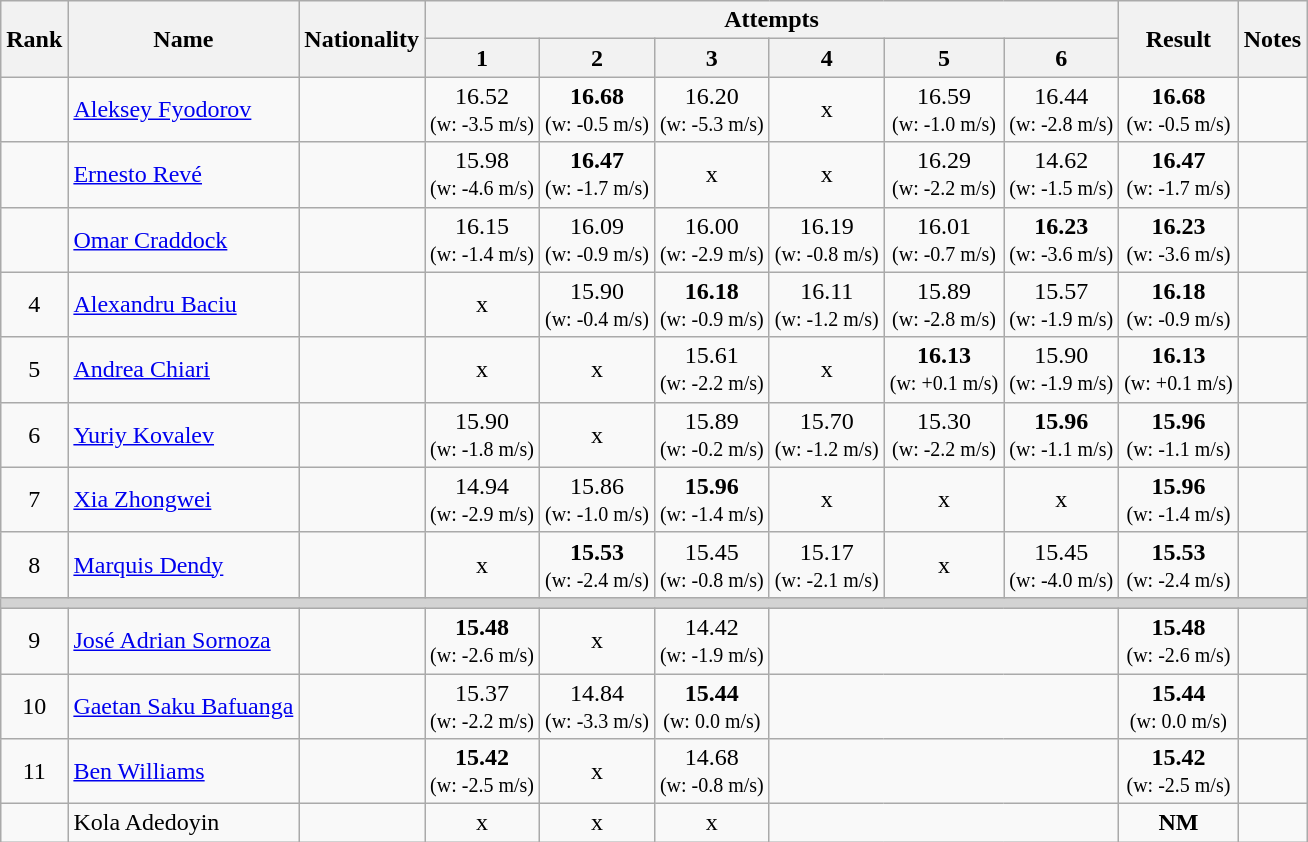<table class="wikitable sortable" style="text-align:center">
<tr>
<th rowspan=2>Rank</th>
<th rowspan=2>Name</th>
<th rowspan=2>Nationality</th>
<th colspan=6>Attempts</th>
<th rowspan=2>Result</th>
<th rowspan=2>Notes</th>
</tr>
<tr>
<th>1</th>
<th>2</th>
<th>3</th>
<th>4</th>
<th>5</th>
<th>6</th>
</tr>
<tr>
<td></td>
<td align=left><a href='#'>Aleksey Fyodorov</a></td>
<td align=left></td>
<td>16.52<br><small>(w: -3.5 m/s)</small></td>
<td><strong>16.68</strong><br><small>(w: -0.5 m/s)</small></td>
<td>16.20<br><small>(w: -5.3 m/s)</small></td>
<td>x</td>
<td>16.59<br><small>(w: -1.0 m/s)</small></td>
<td>16.44<br><small>(w: -2.8 m/s)</small></td>
<td><strong>16.68</strong> <br><small>(w: -0.5 m/s)</small></td>
<td></td>
</tr>
<tr>
<td></td>
<td align=left><a href='#'>Ernesto Revé</a></td>
<td align=left></td>
<td>15.98<br><small>(w: -4.6 m/s)</small></td>
<td><strong>16.47</strong><br><small>(w: -1.7 m/s)</small></td>
<td>x</td>
<td>x</td>
<td>16.29<br><small>(w: -2.2 m/s)</small></td>
<td>14.62<br><small>(w: -1.5 m/s)</small></td>
<td><strong>16.47</strong> <br><small>(w: -1.7 m/s)</small></td>
<td></td>
</tr>
<tr>
<td></td>
<td align=left><a href='#'>Omar Craddock</a></td>
<td align=left></td>
<td>16.15<br><small>(w: -1.4 m/s)</small></td>
<td>16.09<br><small>(w: -0.9 m/s)</small></td>
<td>16.00<br><small>(w: -2.9 m/s)</small></td>
<td>16.19<br><small>(w: -0.8 m/s)</small></td>
<td>16.01<br><small>(w: -0.7 m/s)</small></td>
<td><strong>16.23</strong><br><small>(w: -3.6 m/s)</small></td>
<td><strong>16.23</strong> <br><small>(w: -3.6 m/s)</small></td>
<td></td>
</tr>
<tr>
<td>4</td>
<td align=left><a href='#'>Alexandru Baciu</a></td>
<td align=left></td>
<td>x</td>
<td>15.90<br><small>(w: -0.4 m/s)</small></td>
<td><strong>16.18</strong><br><small>(w: -0.9 m/s)</small></td>
<td>16.11<br><small>(w: -1.2 m/s)</small></td>
<td>15.89<br><small>(w: -2.8 m/s)</small></td>
<td>15.57<br><small>(w: -1.9 m/s)</small></td>
<td><strong>16.18</strong> <br><small>(w: -0.9 m/s)</small></td>
<td></td>
</tr>
<tr>
<td>5</td>
<td align=left><a href='#'>Andrea Chiari</a></td>
<td align=left></td>
<td>x</td>
<td>x</td>
<td>15.61<br><small>(w: -2.2 m/s)</small></td>
<td>x</td>
<td><strong>16.13</strong><br><small>(w: +0.1 m/s)</small></td>
<td>15.90<br><small>(w: -1.9 m/s)</small></td>
<td><strong>16.13</strong> <br><small>(w: +0.1 m/s)</small></td>
<td></td>
</tr>
<tr>
<td>6</td>
<td align=left><a href='#'>Yuriy Kovalev</a></td>
<td align=left></td>
<td>15.90<br><small>(w: -1.8 m/s)</small></td>
<td>x</td>
<td>15.89<br><small>(w: -0.2 m/s)</small></td>
<td>15.70<br><small>(w: -1.2 m/s)</small></td>
<td>15.30<br><small>(w: -2.2 m/s)</small></td>
<td><strong>15.96</strong><br><small>(w: -1.1 m/s)</small></td>
<td><strong>15.96</strong> <br><small>(w: -1.1 m/s)</small></td>
<td></td>
</tr>
<tr>
<td>7</td>
<td align=left><a href='#'>Xia Zhongwei</a></td>
<td align=left></td>
<td>14.94<br><small>(w: -2.9 m/s)</small></td>
<td>15.86<br><small>(w: -1.0 m/s)</small></td>
<td><strong>15.96</strong><br><small>(w: -1.4 m/s)</small></td>
<td>x</td>
<td>x</td>
<td>x</td>
<td><strong>15.96</strong> <br><small>(w: -1.4 m/s)</small></td>
<td></td>
</tr>
<tr>
<td>8</td>
<td align=left><a href='#'>Marquis Dendy</a></td>
<td align=left></td>
<td>x</td>
<td><strong>15.53</strong><br><small>(w: -2.4 m/s)</small></td>
<td>15.45<br><small>(w: -0.8 m/s)</small></td>
<td>15.17<br><small>(w: -2.1 m/s)</small></td>
<td>x</td>
<td>15.45<br><small>(w: -4.0 m/s)</small></td>
<td><strong>15.53</strong> <br><small>(w: -2.4 m/s)</small></td>
<td></td>
</tr>
<tr>
<td colspan=11 bgcolor=lightgray></td>
</tr>
<tr>
<td>9</td>
<td align=left><a href='#'>José Adrian Sornoza</a></td>
<td align=left></td>
<td><strong>15.48</strong><br><small>(w: -2.6 m/s)</small></td>
<td>x</td>
<td>14.42<br><small>(w: -1.9 m/s)</small></td>
<td colspan=3></td>
<td><strong>15.48</strong> <br><small>(w: -2.6 m/s)</small></td>
<td></td>
</tr>
<tr>
<td>10</td>
<td align=left><a href='#'>Gaetan Saku Bafuanga</a></td>
<td align=left></td>
<td>15.37<br><small>(w: -2.2 m/s)</small></td>
<td>14.84<br><small>(w: -3.3 m/s)</small></td>
<td><strong>15.44</strong><br><small>(w: 0.0 m/s)</small></td>
<td colspan=3></td>
<td><strong>15.44</strong> <br><small>(w: 0.0 m/s)</small></td>
<td></td>
</tr>
<tr>
<td>11</td>
<td align=left><a href='#'>Ben Williams</a></td>
<td align=left></td>
<td><strong>15.42</strong><br><small>(w: -2.5 m/s)</small></td>
<td>x</td>
<td>14.68<br><small>(w: -0.8 m/s)</small></td>
<td colspan=3></td>
<td><strong>15.42</strong> <br><small>(w: -2.5 m/s)</small></td>
<td></td>
</tr>
<tr>
<td></td>
<td align=left>Kola Adedoyin</td>
<td align=left></td>
<td>x</td>
<td>x</td>
<td>x</td>
<td colspan=3></td>
<td><strong>NM</strong></td>
<td></td>
</tr>
</table>
